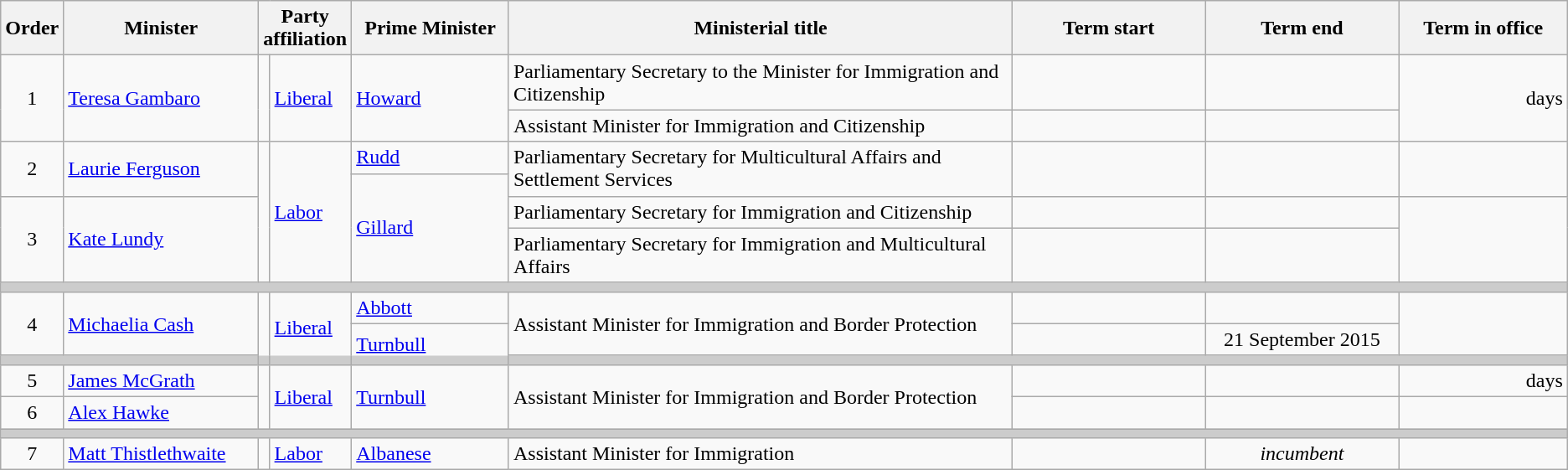<table class="wikitable">
<tr>
<th width=5>Order</th>
<th width=150>Minister</th>
<th width=75 colspan="2">Party affiliation</th>
<th width=120>Prime Minister</th>
<th width=405>Ministerial title</th>
<th width=150>Term start</th>
<th width=150>Term end</th>
<th width=130>Term in office</th>
</tr>
<tr>
<td rowspan=2 align=center>1</td>
<td rowspan=2><a href='#'>Teresa Gambaro</a></td>
<td rowspan="2" ></td>
<td rowspan=2><a href='#'>Liberal</a></td>
<td rowspan=2><a href='#'>Howard</a></td>
<td>Parliamentary Secretary to the Minister for Immigration and Citizenship</td>
<td align=center></td>
<td align=center></td>
<td rowspan=2 align=right> days</td>
</tr>
<tr>
<td>Assistant Minister for Immigration and Citizenship</td>
<td align=center></td>
<td align=center></td>
</tr>
<tr>
<td rowspan=2 align=center>2</td>
<td rowspan=2><a href='#'>Laurie Ferguson</a></td>
<td rowspan=4 ></td>
<td rowspan=4><a href='#'>Labor</a></td>
<td><a href='#'>Rudd</a></td>
<td rowspan=2>Parliamentary Secretary for Multicultural Affairs and Settlement Services</td>
<td rowspan=2 align=center></td>
<td rowspan=2 align=center></td>
<td rowspan=2 align=right><strong></strong></td>
</tr>
<tr>
<td rowspan=3><a href='#'>Gillard</a></td>
</tr>
<tr>
<td rowspan=2 align=center>3</td>
<td rowspan=2><a href='#'>Kate Lundy</a></td>
<td>Parliamentary Secretary for Immigration and Citizenship</td>
<td align=center></td>
<td align=center></td>
<td rowspan=2 align=right></td>
</tr>
<tr>
<td>Parliamentary Secretary for Immigration and Multicultural Affairs</td>
<td align=center></td>
<td align=center></td>
</tr>
<tr>
<th colspan=9 style="background: #cccccc;"></th>
</tr>
<tr>
<td rowspan=2 align=center>4</td>
<td rowspan=2><a href='#'>Michaelia Cash</a></td>
<td rowspan="3" ></td>
<td rowspan=3><a href='#'>Liberal</a></td>
<td><a href='#'>Abbott</a></td>
<td rowspan=2>Assistant Minister for Immigration and Border Protection</td>
<td align=center></td>
<td align=center></td>
<td rowspan=2 align=right></td>
</tr>
<tr>
<td rowspan=2><a href='#'>Turnbull</a></td>
<td align=center></td>
<td align=center>21 September 2015</td>
</tr>
<tr>
<th colspan=9 style="background: #cccccc;"></th>
</tr>
<tr>
<td align=center>5</td>
<td><a href='#'>James McGrath</a></td>
<td rowspan="2" ></td>
<td rowspan=2><a href='#'>Liberal</a></td>
<td rowspan=2><a href='#'>Turnbull</a></td>
<td rowspan=2>Assistant Minister for Immigration and Border Protection</td>
<td align=center></td>
<td align=center></td>
<td align=right> days</td>
</tr>
<tr>
<td align=center>6</td>
<td><a href='#'>Alex Hawke</a></td>
<td align=center></td>
<td align=center></td>
<td align=right></td>
</tr>
<tr>
<th colspan=9 style="background: #cccccc;"></th>
</tr>
<tr>
<td align=center>7</td>
<td><a href='#'>Matt Thistlethwaite</a></td>
<td></td>
<td><a href='#'>Labor</a></td>
<td><a href='#'>Albanese</a></td>
<td>Assistant Minister for Immigration</td>
<td align=center></td>
<td align=center><em>incumbent</em></td>
<td align=right></td>
</tr>
</table>
